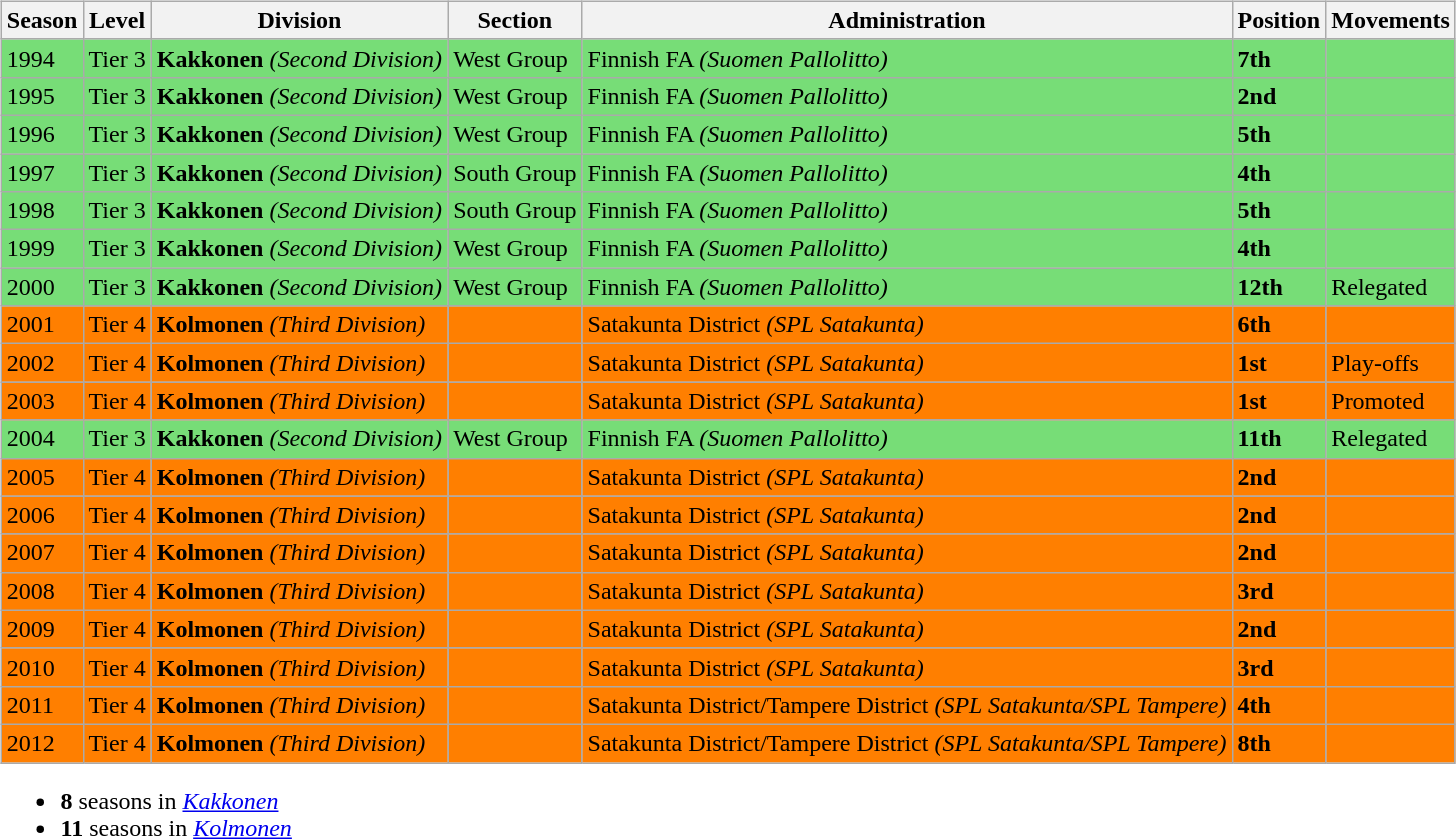<table>
<tr>
<td valign="top" width=0%><br><table class="wikitable">
<tr style="background:#f0f6fa;">
<th><strong>Season</strong></th>
<th><strong>Level</strong></th>
<th><strong>Division</strong></th>
<th><strong>Section</strong></th>
<th><strong>Administration</strong></th>
<th><strong>Position</strong></th>
<th><strong>Movements</strong></th>
</tr>
<tr>
<td style="background:#77DD77;">1994</td>
<td style="background:#77DD77;">Tier 3</td>
<td style="background:#77DD77;"><strong>Kakkonen</strong> <em>(Second Division)</em></td>
<td style="background:#77DD77;">West Group</td>
<td style="background:#77DD77;">Finnish FA <em>(Suomen Pallolitto)</em></td>
<td style="background:#77DD77;"><strong>7th</strong></td>
<td style="background:#77DD77;"></td>
</tr>
<tr>
<td style="background:#77DD77;">1995</td>
<td style="background:#77DD77;">Tier 3</td>
<td style="background:#77DD77;"><strong>Kakkonen</strong> <em>(Second Division)</em></td>
<td style="background:#77DD77;">West Group</td>
<td style="background:#77DD77;">Finnish FA <em>(Suomen Pallolitto)</em></td>
<td style="background:#77DD77;"><strong>2nd</strong></td>
<td style="background:#77DD77;"></td>
</tr>
<tr>
<td style="background:#77DD77;">1996</td>
<td style="background:#77DD77;">Tier 3</td>
<td style="background:#77DD77;"><strong>Kakkonen</strong> <em>(Second Division)</em></td>
<td style="background:#77DD77;">West Group</td>
<td style="background:#77DD77;">Finnish FA <em>(Suomen Pallolitto)</em></td>
<td style="background:#77DD77;"><strong>5th</strong></td>
<td style="background:#77DD77;"></td>
</tr>
<tr>
<td style="background:#77DD77;">1997</td>
<td style="background:#77DD77;">Tier 3</td>
<td style="background:#77DD77;"><strong>Kakkonen</strong> <em>(Second Division)</em></td>
<td style="background:#77DD77;">South Group</td>
<td style="background:#77DD77;">Finnish FA <em>(Suomen Pallolitto)</em></td>
<td style="background:#77DD77;"><strong>4th</strong></td>
<td style="background:#77DD77;"></td>
</tr>
<tr>
<td style="background:#77DD77;">1998</td>
<td style="background:#77DD77;">Tier 3</td>
<td style="background:#77DD77;"><strong>Kakkonen</strong> <em>(Second Division)</em></td>
<td style="background:#77DD77;">South Group</td>
<td style="background:#77DD77;">Finnish FA <em>(Suomen Pallolitto)</em></td>
<td style="background:#77DD77;"><strong>5th</strong></td>
<td style="background:#77DD77;"></td>
</tr>
<tr>
<td style="background:#77DD77;">1999</td>
<td style="background:#77DD77;">Tier 3</td>
<td style="background:#77DD77;"><strong>Kakkonen</strong> <em>(Second Division)</em></td>
<td style="background:#77DD77;">West Group</td>
<td style="background:#77DD77;">Finnish FA <em>(Suomen Pallolitto)</em></td>
<td style="background:#77DD77;"><strong>4th</strong></td>
<td style="background:#77DD77;"></td>
</tr>
<tr>
<td style="background:#77DD77;">2000</td>
<td style="background:#77DD77;">Tier 3</td>
<td style="background:#77DD77;"><strong>Kakkonen</strong> <em>(Second Division)</em></td>
<td style="background:#77DD77;">West Group</td>
<td style="background:#77DD77;">Finnish FA <em>(Suomen Pallolitto)</em></td>
<td style="background:#77DD77;"><strong>12th</strong></td>
<td style="background:#77DD77;">Relegated</td>
</tr>
<tr>
<td style="background:#FF7F00;">2001</td>
<td style="background:#FF7F00;">Tier 4</td>
<td style="background:#FF7F00;"><strong>Kolmonen</strong> <em>(Third Division)</em></td>
<td style="background:#FF7F00;"></td>
<td style="background:#FF7F00;">Satakunta District <em>(SPL Satakunta)</em></td>
<td style="background:#FF7F00;"><strong>6th</strong></td>
<td style="background:#FF7F00;"></td>
</tr>
<tr>
<td style="background:#FF7F00;">2002</td>
<td style="background:#FF7F00;">Tier 4</td>
<td style="background:#FF7F00;"><strong>Kolmonen</strong> <em>(Third Division)</em></td>
<td style="background:#FF7F00;"></td>
<td style="background:#FF7F00;">Satakunta District <em>(SPL Satakunta)</em></td>
<td style="background:#FF7F00;"><strong>1st</strong></td>
<td style="background:#FF7F00;">Play-offs</td>
</tr>
<tr>
<td style="background:#FF7F00;">2003</td>
<td style="background:#FF7F00;">Tier 4</td>
<td style="background:#FF7F00;"><strong>Kolmonen</strong> <em>(Third Division)</em></td>
<td style="background:#FF7F00;"></td>
<td style="background:#FF7F00;">Satakunta District <em>(SPL Satakunta)</em></td>
<td style="background:#FF7F00;"><strong>1st</strong></td>
<td style="background:#FF7F00;">Promoted</td>
</tr>
<tr>
<td style="background:#77DD77;">2004</td>
<td style="background:#77DD77;">Tier 3</td>
<td style="background:#77DD77;"><strong>Kakkonen</strong> <em>(Second Division)</em></td>
<td style="background:#77DD77;">West Group</td>
<td style="background:#77DD77;">Finnish FA <em>(Suomen Pallolitto)</em></td>
<td style="background:#77DD77;"><strong>11th</strong></td>
<td style="background:#77DD77;">Relegated</td>
</tr>
<tr>
<td style="background:#FF7F00;">2005</td>
<td style="background:#FF7F00;">Tier 4</td>
<td style="background:#FF7F00;"><strong>Kolmonen</strong> <em>(Third Division)</em></td>
<td style="background:#FF7F00;"></td>
<td style="background:#FF7F00;">Satakunta District <em>(SPL Satakunta)</em></td>
<td style="background:#FF7F00;"><strong>2nd</strong></td>
<td style="background:#FF7F00;"></td>
</tr>
<tr>
<td style="background:#FF7F00;">2006</td>
<td style="background:#FF7F00;">Tier 4</td>
<td style="background:#FF7F00;"><strong>Kolmonen</strong> <em>(Third Division)</em></td>
<td style="background:#FF7F00;"></td>
<td style="background:#FF7F00;">Satakunta District <em>(SPL Satakunta)</em></td>
<td style="background:#FF7F00;"><strong>2nd</strong></td>
<td style="background:#FF7F00;"></td>
</tr>
<tr>
<td style="background:#FF7F00;">2007</td>
<td style="background:#FF7F00;">Tier 4</td>
<td style="background:#FF7F00;"><strong>Kolmonen</strong> <em>(Third Division)</em></td>
<td style="background:#FF7F00;"></td>
<td style="background:#FF7F00;">Satakunta District <em>(SPL Satakunta)</em></td>
<td style="background:#FF7F00;"><strong>2nd</strong></td>
<td style="background:#FF7F00;"></td>
</tr>
<tr>
<td style="background:#FF7F00;">2008</td>
<td style="background:#FF7F00;">Tier 4</td>
<td style="background:#FF7F00;"><strong>Kolmonen</strong> <em>(Third Division)</em></td>
<td style="background:#FF7F00;"></td>
<td style="background:#FF7F00;">Satakunta District <em>(SPL Satakunta)</em></td>
<td style="background:#FF7F00;"><strong>3rd</strong></td>
<td style="background:#FF7F00;"></td>
</tr>
<tr>
<td style="background:#FF7F00;">2009</td>
<td style="background:#FF7F00;">Tier 4</td>
<td style="background:#FF7F00;"><strong>Kolmonen</strong> <em>(Third Division)</em></td>
<td style="background:#FF7F00;"></td>
<td style="background:#FF7F00;">Satakunta District <em>(SPL Satakunta)</em></td>
<td style="background:#FF7F00;"><strong>2nd</strong></td>
<td style="background:#FF7F00;"></td>
</tr>
<tr>
<td style="background:#FF7F00;">2010</td>
<td style="background:#FF7F00;">Tier 4</td>
<td style="background:#FF7F00;"><strong>Kolmonen</strong> <em>(Third Division)</em></td>
<td style="background:#FF7F00;"></td>
<td style="background:#FF7F00;">Satakunta District <em>(SPL Satakunta)</em></td>
<td style="background:#FF7F00;"><strong>3rd</strong></td>
<td style="background:#FF7F00;"></td>
</tr>
<tr>
<td style="background:#FF7F00;">2011</td>
<td style="background:#FF7F00;">Tier 4</td>
<td style="background:#FF7F00;"><strong>Kolmonen</strong> <em>(Third Division)</em></td>
<td style="background:#FF7F00;"></td>
<td style="background:#FF7F00;">Satakunta District/Tampere District <em>(SPL Satakunta/SPL Tampere)</em></td>
<td style="background:#FF7F00;"><strong>4th</strong></td>
<td style="background:#FF7F00;"></td>
</tr>
<tr>
<td style="background:#FF7F00;">2012</td>
<td style="background:#FF7F00;">Tier 4</td>
<td style="background:#FF7F00;"><strong>Kolmonen</strong> <em>(Third Division)</em></td>
<td style="background:#FF7F00;"></td>
<td style="background:#FF7F00;">Satakunta District/Tampere District <em>(SPL Satakunta/SPL Tampere)</em></td>
<td style="background:#FF7F00;"><strong>8th</strong></td>
<td style="background:#FF7F00;"></td>
</tr>
</table>
<ul><li><strong>8</strong> seasons in <em><a href='#'>Kakkonen</a></em></li><li><strong>11</strong> seasons in <em><a href='#'>Kolmonen</a></em></li></ul></td>
</tr>
</table>
